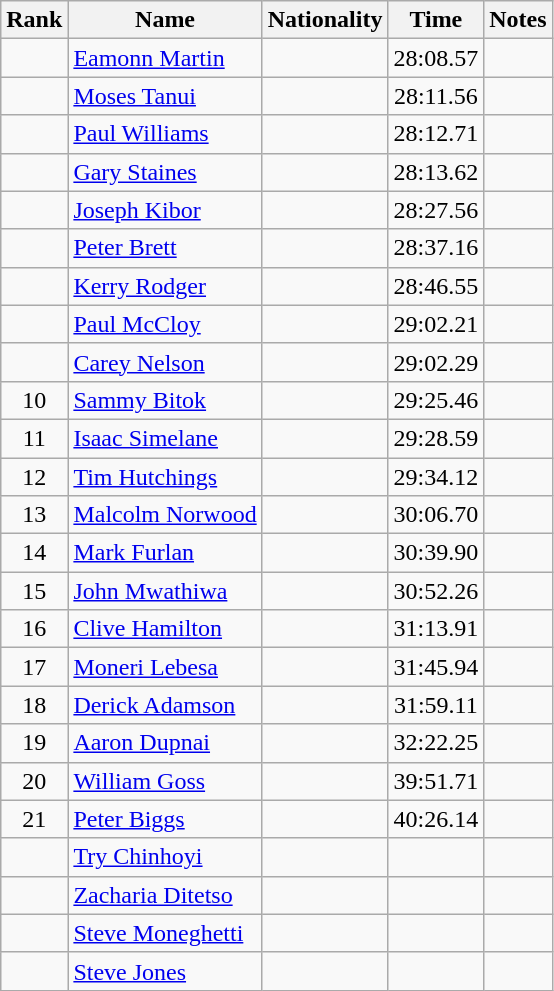<table class="wikitable sortable" style=" text-align:center">
<tr>
<th>Rank</th>
<th>Name</th>
<th>Nationality</th>
<th>Time</th>
<th>Notes</th>
</tr>
<tr>
<td></td>
<td align=left><a href='#'>Eamonn Martin</a></td>
<td align=left></td>
<td>28:08.57</td>
<td></td>
</tr>
<tr>
<td></td>
<td align=left><a href='#'>Moses Tanui</a></td>
<td align=left></td>
<td>28:11.56</td>
<td></td>
</tr>
<tr>
<td></td>
<td align=left><a href='#'>Paul Williams</a></td>
<td align=left></td>
<td>28:12.71</td>
<td></td>
</tr>
<tr>
<td></td>
<td align=left><a href='#'>Gary Staines</a></td>
<td align=left></td>
<td>28:13.62</td>
<td></td>
</tr>
<tr>
<td></td>
<td align=left><a href='#'>Joseph Kibor</a></td>
<td align=left></td>
<td>28:27.56</td>
<td></td>
</tr>
<tr>
<td></td>
<td align=left><a href='#'>Peter Brett</a></td>
<td align=left></td>
<td>28:37.16</td>
<td></td>
</tr>
<tr>
<td></td>
<td align=left><a href='#'>Kerry Rodger</a></td>
<td align=left></td>
<td>28:46.55</td>
<td></td>
</tr>
<tr>
<td></td>
<td align=left><a href='#'>Paul McCloy</a></td>
<td align=left></td>
<td>29:02.21</td>
<td></td>
</tr>
<tr>
<td></td>
<td align=left><a href='#'>Carey Nelson</a></td>
<td align=left></td>
<td>29:02.29</td>
<td></td>
</tr>
<tr>
<td>10</td>
<td align=left><a href='#'>Sammy Bitok</a></td>
<td align=left></td>
<td>29:25.46</td>
<td></td>
</tr>
<tr>
<td>11</td>
<td align=left><a href='#'>Isaac Simelane</a></td>
<td align=left></td>
<td>29:28.59</td>
<td></td>
</tr>
<tr>
<td>12</td>
<td align=left><a href='#'>Tim Hutchings</a></td>
<td align=left></td>
<td>29:34.12</td>
<td></td>
</tr>
<tr>
<td>13</td>
<td align=left><a href='#'>Malcolm Norwood</a></td>
<td align=left></td>
<td>30:06.70</td>
<td></td>
</tr>
<tr>
<td>14</td>
<td align=left><a href='#'>Mark Furlan</a></td>
<td align=left></td>
<td>30:39.90</td>
<td></td>
</tr>
<tr>
<td>15</td>
<td align=left><a href='#'>John Mwathiwa</a></td>
<td align=left></td>
<td>30:52.26</td>
<td></td>
</tr>
<tr>
<td>16</td>
<td align=left><a href='#'>Clive Hamilton</a></td>
<td align=left></td>
<td>31:13.91</td>
<td></td>
</tr>
<tr>
<td>17</td>
<td align=left><a href='#'>Moneri Lebesa</a></td>
<td align=left></td>
<td>31:45.94</td>
<td></td>
</tr>
<tr>
<td>18</td>
<td align=left><a href='#'>Derick Adamson</a></td>
<td align=left></td>
<td>31:59.11</td>
<td></td>
</tr>
<tr>
<td>19</td>
<td align=left><a href='#'>Aaron Dupnai</a></td>
<td align=left></td>
<td>32:22.25</td>
<td></td>
</tr>
<tr>
<td>20</td>
<td align=left><a href='#'>William Goss</a></td>
<td align=left></td>
<td>39:51.71</td>
<td></td>
</tr>
<tr>
<td>21</td>
<td align=left><a href='#'>Peter Biggs</a></td>
<td align=left></td>
<td>40:26.14</td>
<td></td>
</tr>
<tr>
<td></td>
<td align=left><a href='#'>Try Chinhoyi</a></td>
<td align=left></td>
<td></td>
<td></td>
</tr>
<tr>
<td></td>
<td align=left><a href='#'>Zacharia Ditetso</a></td>
<td align=left></td>
<td></td>
<td></td>
</tr>
<tr>
<td></td>
<td align=left><a href='#'>Steve Moneghetti</a></td>
<td align=left></td>
<td></td>
<td></td>
</tr>
<tr>
<td></td>
<td align=left><a href='#'>Steve Jones</a></td>
<td align=left></td>
<td></td>
<td></td>
</tr>
</table>
